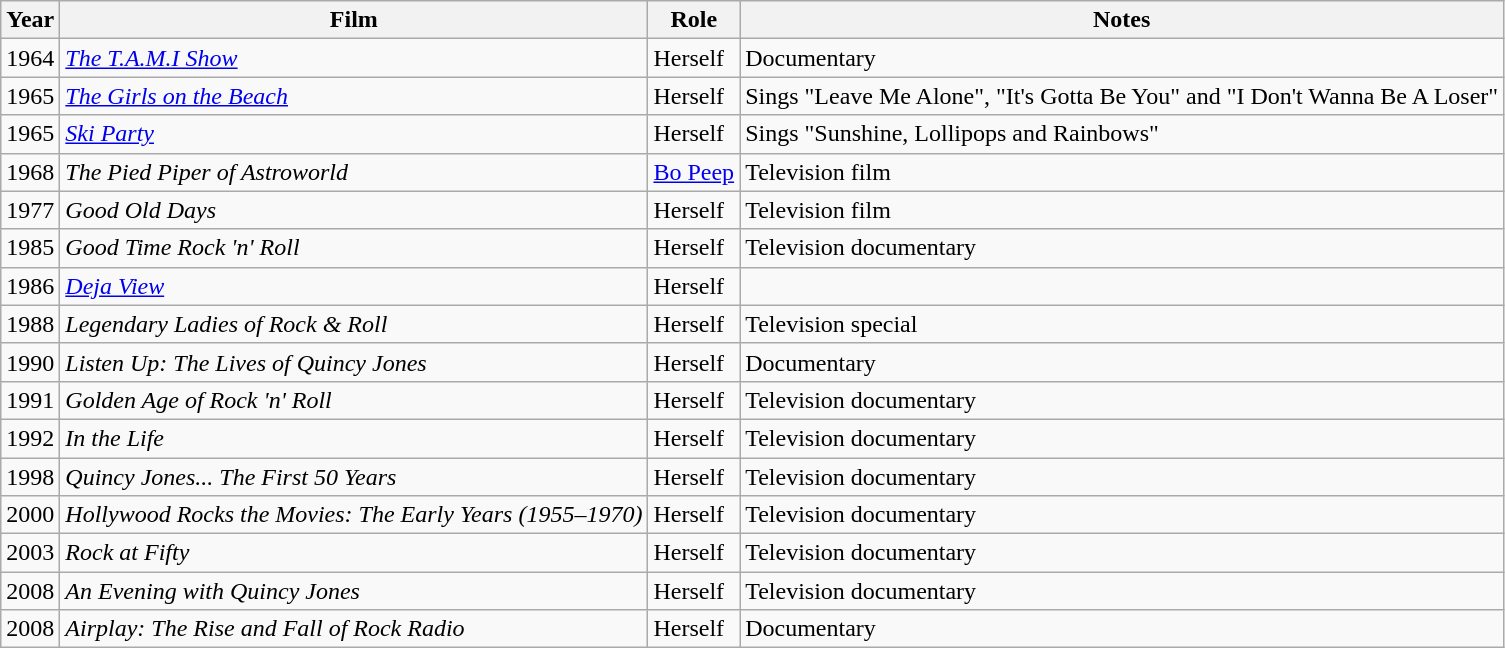<table class="wikitable">
<tr>
<th>Year</th>
<th>Film</th>
<th>Role</th>
<th>Notes</th>
</tr>
<tr>
<td>1964</td>
<td><em><a href='#'>The T.A.M.I Show</a></em></td>
<td>Herself</td>
<td>Documentary</td>
</tr>
<tr>
<td>1965</td>
<td><em><a href='#'>The Girls on the Beach</a></em></td>
<td>Herself</td>
<td>Sings "Leave Me Alone", "It's Gotta Be You" and "I Don't Wanna Be A Loser"</td>
</tr>
<tr>
<td>1965</td>
<td><em><a href='#'>Ski Party</a></em></td>
<td>Herself</td>
<td>Sings "Sunshine, Lollipops and Rainbows"</td>
</tr>
<tr>
<td>1968</td>
<td><em>The Pied Piper of Astroworld</em></td>
<td><a href='#'>Bo Peep</a></td>
<td>Television film</td>
</tr>
<tr>
<td>1977</td>
<td><em>Good Old Days</em></td>
<td>Herself</td>
<td>Television film</td>
</tr>
<tr>
<td>1985</td>
<td><em>Good Time Rock 'n' Roll</em></td>
<td>Herself</td>
<td>Television documentary</td>
</tr>
<tr>
<td>1986</td>
<td><em><a href='#'>Deja View</a></em></td>
<td>Herself</td>
<td></td>
</tr>
<tr>
<td>1988</td>
<td><em>Legendary Ladies of Rock & Roll</em></td>
<td>Herself</td>
<td>Television special</td>
</tr>
<tr>
<td>1990</td>
<td><em>Listen Up: The Lives of Quincy Jones</em></td>
<td>Herself</td>
<td>Documentary</td>
</tr>
<tr>
<td>1991</td>
<td><em>Golden Age of Rock 'n' Roll</em></td>
<td>Herself</td>
<td>Television documentary</td>
</tr>
<tr>
<td>1992</td>
<td><em>In the Life</em></td>
<td>Herself</td>
<td>Television documentary</td>
</tr>
<tr>
<td>1998</td>
<td><em>Quincy Jones... The First 50 Years</em></td>
<td>Herself</td>
<td>Television documentary</td>
</tr>
<tr>
<td>2000</td>
<td><em>Hollywood Rocks the Movies: The Early Years (1955–1970)</em></td>
<td>Herself</td>
<td>Television documentary</td>
</tr>
<tr>
<td>2003</td>
<td><em>Rock at Fifty</em></td>
<td>Herself</td>
<td>Television documentary</td>
</tr>
<tr>
<td>2008</td>
<td><em>An Evening with Quincy Jones</em></td>
<td>Herself</td>
<td>Television documentary</td>
</tr>
<tr>
<td>2008</td>
<td><em>Airplay: The Rise and Fall of Rock Radio</em></td>
<td>Herself</td>
<td>Documentary</td>
</tr>
</table>
